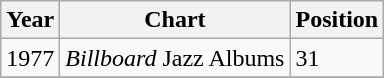<table class="wikitable">
<tr>
<th>Year</th>
<th>Chart</th>
<th>Position</th>
</tr>
<tr>
<td>1977</td>
<td><em>Billboard</em> Jazz Albums</td>
<td>31</td>
</tr>
<tr>
</tr>
</table>
